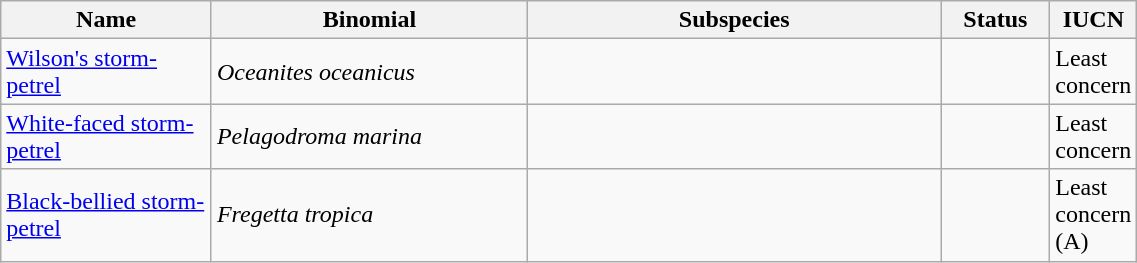<table width=60% class="wikitable">
<tr>
<th width=20%>Name</th>
<th width=30%>Binomial</th>
<th width=40%>Subspecies</th>
<th width=30%>Status</th>
<th width=30%>IUCN</th>
</tr>
<tr>
<td><a href='#'>Wilson's storm-petrel</a><br></td>
<td><em>Oceanites oceanicus</em></td>
<td></td>
<td></td>
<td>Least concern</td>
</tr>
<tr>
<td><a href='#'>White-faced storm-petrel</a><br></td>
<td><em>Pelagodroma marina</em></td>
<td></td>
<td></td>
<td>Least concern</td>
</tr>
<tr>
<td><a href='#'>Black-bellied storm-petrel</a><br></td>
<td><em>Fregetta tropica</em></td>
<td></td>
<td></td>
<td>Least concern<br>(A)</td>
</tr>
</table>
